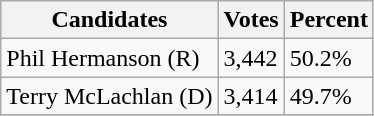<table class="wikitable">
<tr>
<th>Candidates</th>
<th>Votes</th>
<th>Percent</th>
</tr>
<tr>
<td>Phil Hermanson (R)</td>
<td>3,442</td>
<td>50.2%</td>
</tr>
<tr>
<td>Terry McLachlan (D)</td>
<td>3,414</td>
<td>49.7%</td>
</tr>
<tr>
</tr>
</table>
